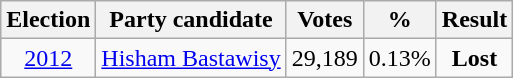<table class=wikitable style=text-align:center>
<tr>
<th>Election</th>
<th>Party candidate</th>
<th>Votes</th>
<th>%</th>
<th>Result</th>
</tr>
<tr>
<td><a href='#'>2012</a></td>
<td rowspan="5"><a href='#'>Hisham Bastawisy</a></td>
<td>29,189</td>
<td>0.13%</td>
<td><strong>Lost</strong> </td>
</tr>
</table>
